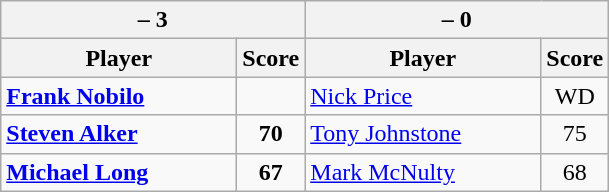<table class=wikitable>
<tr>
<th colspan=2> – 3</th>
<th colspan=2> – 0</th>
</tr>
<tr>
<th width=150>Player</th>
<th>Score</th>
<th width=150>Player</th>
<th>Score</th>
</tr>
<tr>
<td><strong><a href='#'>Frank Nobilo</a></strong></td>
<td align=center><strong></strong></td>
<td><a href='#'>Nick Price</a></td>
<td align=center>WD</td>
</tr>
<tr>
<td><strong><a href='#'>Steven Alker</a></strong></td>
<td align=center><strong>70</strong></td>
<td><a href='#'>Tony Johnstone</a></td>
<td align=center>75</td>
</tr>
<tr>
<td><strong><a href='#'>Michael Long</a></strong></td>
<td align=center><strong>67</strong></td>
<td><a href='#'>Mark McNulty</a></td>
<td align=center>68</td>
</tr>
</table>
